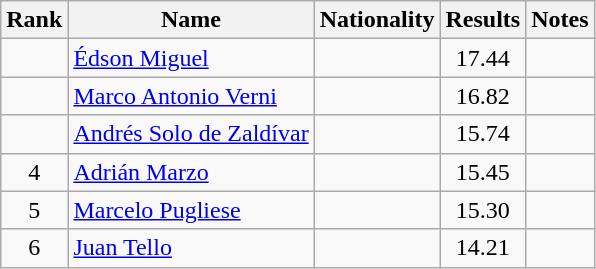<table class="wikitable sortable" style="text-align:center">
<tr>
<th>Rank</th>
<th>Name</th>
<th>Nationality</th>
<th>Results</th>
<th>Notes</th>
</tr>
<tr>
<td></td>
<td align=left><a href='#'>Édson Miguel</a></td>
<td align=left></td>
<td>17.44</td>
<td></td>
</tr>
<tr>
<td></td>
<td align=left><a href='#'>Marco Antonio Verni</a></td>
<td align=left></td>
<td>16.82</td>
<td></td>
</tr>
<tr>
<td></td>
<td align=left><a href='#'>Andrés Solo de Zaldívar</a></td>
<td align=left></td>
<td>15.74</td>
<td></td>
</tr>
<tr>
<td>4</td>
<td align=left><a href='#'>Adrián Marzo</a></td>
<td align=left></td>
<td>15.45</td>
<td></td>
</tr>
<tr>
<td>5</td>
<td align=left><a href='#'>Marcelo Pugliese</a></td>
<td align=left></td>
<td>15.30</td>
<td></td>
</tr>
<tr>
<td>6</td>
<td align=left><a href='#'>Juan Tello</a></td>
<td align=left></td>
<td>14.21</td>
<td></td>
</tr>
</table>
